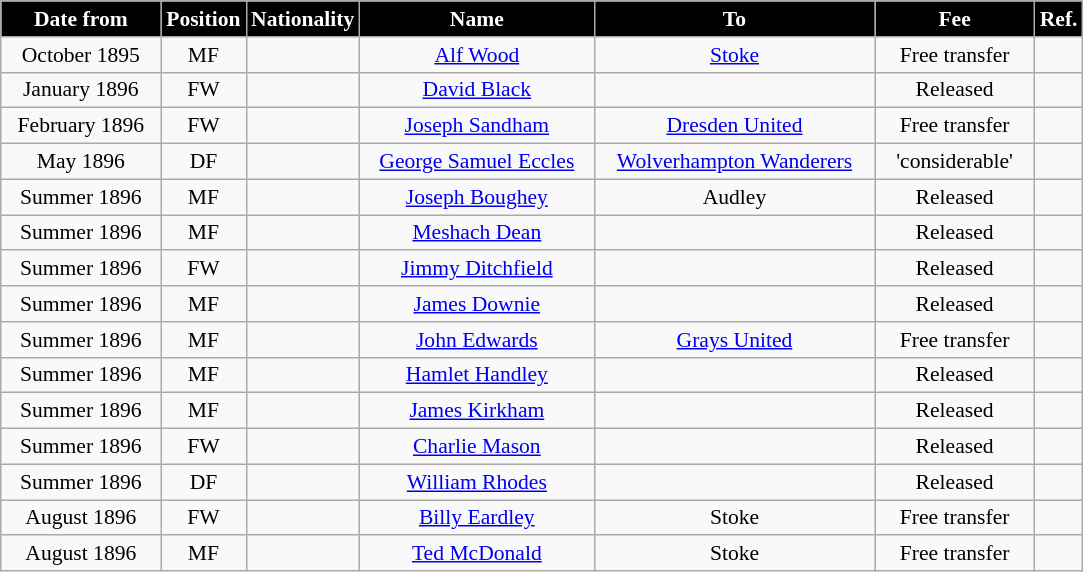<table class="wikitable" style="text-align:center; font-size:90%; ">
<tr>
<th style="background:#000000; color:white; width:100px;">Date from</th>
<th style="background:#000000; color:white; width:50px;">Position</th>
<th style="background:#000000; color:white; width:50px;">Nationality</th>
<th style="background:#000000; color:white; width:150px;">Name</th>
<th style="background:#000000; color:white; width:180px;">To</th>
<th style="background:#000000; color:white; width:100px;">Fee</th>
<th style="background:#000000; color:white; width:25px;">Ref.</th>
</tr>
<tr>
<td>October 1895</td>
<td>MF</td>
<td></td>
<td><a href='#'>Alf Wood</a></td>
<td><a href='#'>Stoke</a></td>
<td>Free transfer</td>
<td></td>
</tr>
<tr>
<td>January 1896</td>
<td>FW</td>
<td></td>
<td><a href='#'>David Black</a></td>
<td></td>
<td>Released</td>
<td></td>
</tr>
<tr>
<td>February 1896</td>
<td>FW</td>
<td></td>
<td><a href='#'>Joseph Sandham</a></td>
<td><a href='#'>Dresden United</a></td>
<td>Free transfer</td>
<td></td>
</tr>
<tr>
<td>May 1896</td>
<td>DF</td>
<td></td>
<td><a href='#'>George Samuel Eccles</a></td>
<td><a href='#'>Wolverhampton Wanderers</a></td>
<td>'considerable'</td>
<td></td>
</tr>
<tr>
<td>Summer 1896</td>
<td>MF</td>
<td></td>
<td><a href='#'>Joseph Boughey</a></td>
<td>Audley</td>
<td>Released</td>
<td></td>
</tr>
<tr>
<td>Summer 1896</td>
<td>MF</td>
<td></td>
<td><a href='#'>Meshach Dean</a></td>
<td></td>
<td>Released</td>
<td></td>
</tr>
<tr>
<td>Summer 1896</td>
<td>FW</td>
<td></td>
<td><a href='#'>Jimmy Ditchfield</a></td>
<td></td>
<td>Released</td>
<td></td>
</tr>
<tr>
<td>Summer 1896</td>
<td>MF</td>
<td></td>
<td><a href='#'>James Downie</a></td>
<td></td>
<td>Released</td>
<td></td>
</tr>
<tr>
<td>Summer 1896</td>
<td>MF</td>
<td></td>
<td><a href='#'>John Edwards</a></td>
<td><a href='#'>Grays United</a></td>
<td>Free transfer</td>
<td></td>
</tr>
<tr>
<td>Summer 1896</td>
<td>MF</td>
<td></td>
<td><a href='#'>Hamlet Handley</a></td>
<td></td>
<td>Released</td>
<td></td>
</tr>
<tr>
<td>Summer 1896</td>
<td>MF</td>
<td></td>
<td><a href='#'>James Kirkham</a></td>
<td></td>
<td>Released</td>
<td></td>
</tr>
<tr>
<td>Summer 1896</td>
<td>FW</td>
<td></td>
<td><a href='#'>Charlie Mason</a></td>
<td></td>
<td>Released</td>
<td></td>
</tr>
<tr>
<td>Summer 1896</td>
<td>DF</td>
<td></td>
<td><a href='#'>William Rhodes</a></td>
<td></td>
<td>Released</td>
<td></td>
</tr>
<tr>
<td>August 1896</td>
<td>FW</td>
<td></td>
<td><a href='#'>Billy Eardley</a></td>
<td>Stoke</td>
<td>Free transfer</td>
<td></td>
</tr>
<tr>
<td>August 1896</td>
<td>MF</td>
<td></td>
<td><a href='#'>Ted McDonald</a></td>
<td>Stoke</td>
<td>Free transfer</td>
<td></td>
</tr>
</table>
